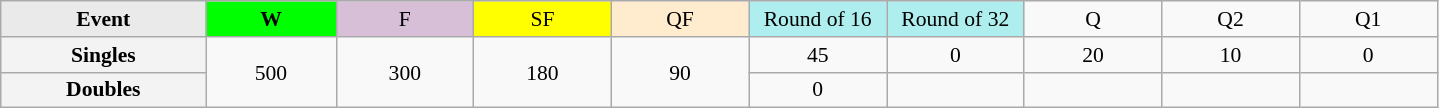<table class=wikitable style=font-size:90%;text-align:center>
<tr>
<td style="width:130px; background:#eaeaea;"><strong>Event</strong></td>
<td style="width:80px; background:lime;"><strong>W</strong></td>
<td style="width:85px; background:thistle;">F</td>
<td style="width:85px; background:#ff0;">SF</td>
<td style="width:85px; background:#ffebcd;">QF</td>
<td style="width:85px; background:#afeeee;">Round of 16</td>
<td style="width:85px; background:#afeeee;">Round of 32</td>
<td width=85>Q</td>
<td width=85>Q2</td>
<td width=85>Q1</td>
</tr>
<tr>
<th style="background:#f3f3f3;">Singles</th>
<td rowspan=2>500</td>
<td rowspan=2>300</td>
<td rowspan=2>180</td>
<td rowspan=2>90</td>
<td>45</td>
<td>0</td>
<td>20</td>
<td>10</td>
<td>0</td>
</tr>
<tr>
<th style="background:#f3f3f3;">Doubles</th>
<td>0</td>
<td></td>
<td></td>
<td></td>
<td></td>
</tr>
</table>
